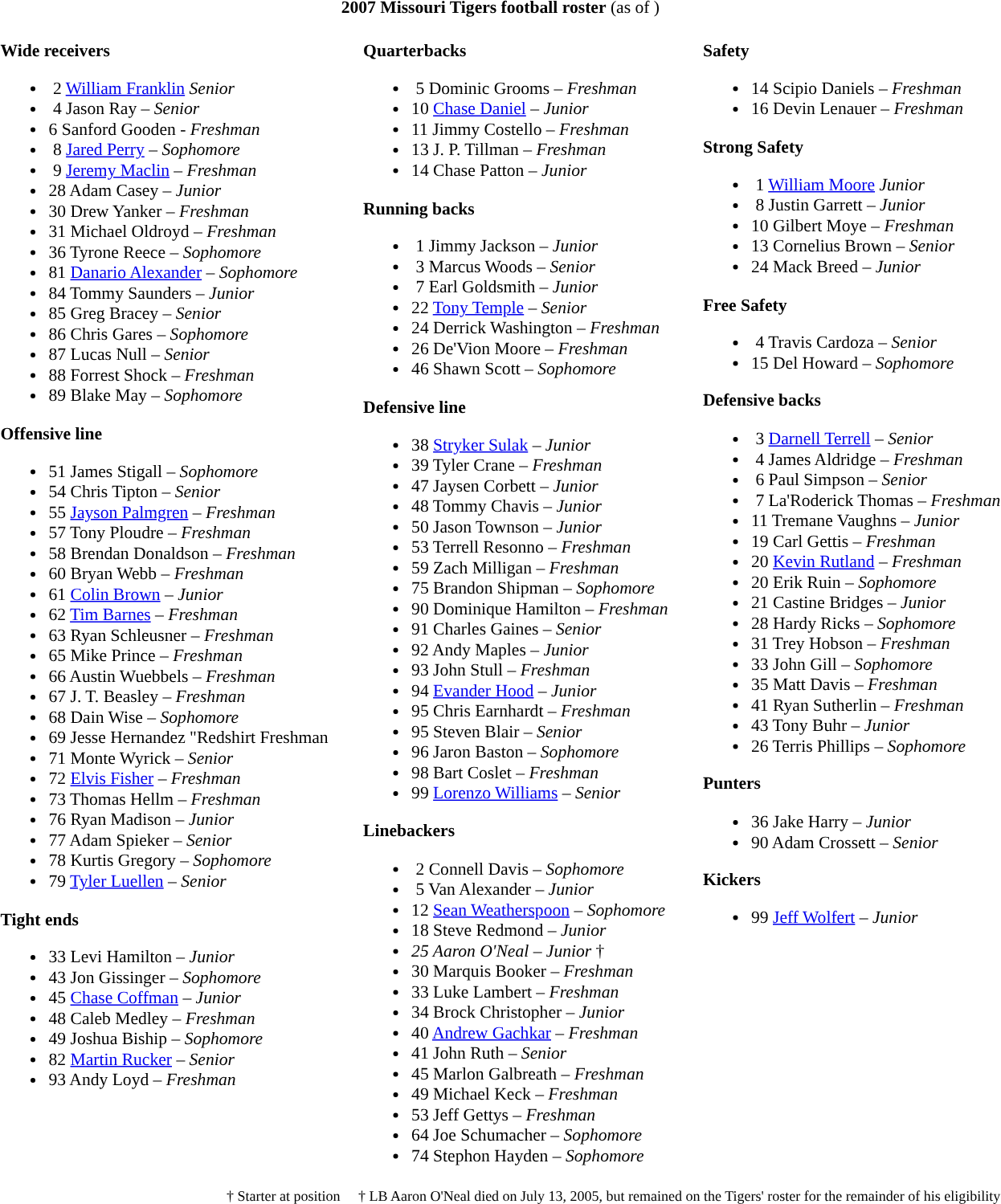<table class="toccolours" style="border-collapse:collapse; font-size:90%">
<tr>
<td colspan=7 align="center"><strong>2007 Missouri Tigers football roster</strong> (as of  )</td>
</tr>
<tr>
<td valign="top"><br><strong>Wide receivers</strong><ul><li> 2  <a href='#'>William Franklin</a> <em>Senior</em></li><li> 4  Jason Ray – <em> Senior</em></li><li>6   Sanford Gooden - <em> Freshman</em></li><li> 8  <a href='#'>Jared Perry</a> – <em>Sophomore</em></li><li> 9  <a href='#'>Jeremy Maclin</a> – <em> Freshman</em></li><li>28  Adam Casey – <em> Junior</em></li><li>30  Drew Yanker  – <em>Freshman</em></li><li>31  Michael Oldroyd – <em> Freshman</em></li><li>36  Tyrone Reece – <em>Sophomore</em></li><li>81  <a href='#'>Danario Alexander</a> – <em>Sophomore</em></li><li>84  Tommy Saunders – <em> Junior</em></li><li>85  Greg Bracey – <em> Senior</em></li><li>86  Chris Gares – <em> Sophomore</em></li><li>87  Lucas Null – <em>Senior</em></li><li>88  Forrest Shock – <em> Freshman</em></li><li>89  Blake May – <em> Sophomore</em></li></ul><strong>Offensive line</strong><ul><li>51  James Stigall – <em> Sophomore</em></li><li>54  Chris Tipton – <em>Senior</em></li><li>55  <a href='#'>Jayson Palmgren</a> – <em>Freshman</em></li><li>57  Tony Ploudre – <em>Freshman</em></li><li>58  Brendan Donaldson – <em>Freshman</em></li><li>60  Bryan Webb – <em>Freshman</em></li><li>61  <a href='#'>Colin Brown</a> – <em> Junior</em></li><li>62  <a href='#'>Tim Barnes</a> – <em> Freshman</em></li><li>63  Ryan Schleusner – <em> Freshman</em></li><li>65  Mike Prince – <em> Freshman</em></li><li>66  Austin Wuebbels – <em>Freshman</em></li><li>67  J. T. Beasley – <em>Freshman</em></li><li>68  Dain Wise – <em> Sophomore</em></li><li>69  Jesse Hernandez "Redshirt Freshman</li><li>71  Monte Wyrick – <em> Senior</em></li><li>72  <a href='#'>Elvis Fisher</a> – <em>Freshman</em></li><li>73  Thomas Hellm – <em>Freshman</em></li><li>76  Ryan Madison – <em> Junior</em></li><li>77  Adam Spieker – <em> Senior</em></li><li>78  Kurtis Gregory – <em> Sophomore</em></li><li>79  <a href='#'>Tyler Luellen</a> – <em> Senior</em></li></ul><strong>Tight ends</strong><ul><li>33  Levi Hamilton – <em>Junior</em></li><li>43  Jon Gissinger –  <em>Sophomore</em></li><li>45  <a href='#'>Chase Coffman</a> – <em>Junior</em></li><li>48  Caleb Medley – <em>Freshman</em></li><li>49  Joshua Biship – <em>Sophomore</em></li><li>82  <a href='#'>Martin Rucker</a> – <em> Senior</em></li><li>93  Andy Loyd – <em> Freshman</em></li></ul></td>
<td width="25"> </td>
<td valign="top"><br><strong>Quarterbacks</strong><ul><li> 5  Dominic Grooms – <em> Freshman</em></li><li>10  <a href='#'>Chase Daniel</a> – <em>Junior</em></li><li>11  Jimmy Costello – <em>Freshman</em></li><li>13  J. P. Tillman – <em> Freshman</em></li><li>14  Chase Patton – <em> Junior</em></li></ul><strong>Running backs</strong><ul><li> 1  Jimmy Jackson – <em> Junior</em></li><li> 3  Marcus Woods – <em> Senior</em></li><li> 7  Earl Goldsmith – <em> Junior</em></li><li>22  <a href='#'>Tony Temple</a> – <em>Senior</em></li><li>24  Derrick Washington – <em>Freshman</em></li><li>26  De'Vion Moore – <em>Freshman</em></li><li>46  Shawn Scott – <em>Sophomore</em></li></ul><strong>Defensive line</strong><ul><li>38  <a href='#'>Stryker Sulak</a> – <em> Junior</em></li><li>39  Tyler Crane – <em>Freshman</em></li><li>47  Jaysen Corbett – <em>Junior</em></li><li>48  Tommy Chavis – <em>Junior</em></li><li>50  Jason Townson – <em>Junior</em></li><li>53  Terrell Resonno – <em>Freshman</em></li><li>59  Zach Milligan – <em> Freshman</em></li><li>75  Brandon Shipman – <em>Sophomore</em></li><li>90  Dominique Hamilton – <em>Freshman</em></li><li>91  Charles Gaines – <em>Senior</em></li><li>92  Andy Maples – <em>Junior</em></li><li>93  John Stull – <em> Freshman</em></li><li>94  <a href='#'>Evander Hood</a> – <em>Junior</em></li><li>95  Chris Earnhardt – <em>Freshman</em></li><li>95  Steven Blair – <em> Senior</em></li><li>96  Jaron Baston – <em> Sophomore</em></li><li>98  Bart Coslet  – <em> Freshman</em></li><li>99  <a href='#'>Lorenzo Williams</a> – <em> Senior</em></li></ul><strong>Linebackers</strong><ul><li> 2  Connell Davis – <em> Sophomore</em></li><li> 5  Van Alexander – <em> Junior</em></li><li>12  <a href='#'>Sean Weatherspoon</a> – <em>Sophomore</em></li><li>18  Steve Redmond – <em> Junior</em></li><li><em>25  Aaron O'Neal</em> – <em> Junior</em> †</li><li>30  Marquis Booker – <em> Freshman</em></li><li>33  Luke Lambert – <em>Freshman</em></li><li>34  Brock Christopher – <em>Junior</em></li><li>40  <a href='#'>Andrew Gachkar</a> – <em>Freshman</em></li><li>41  John Ruth – <em>Senior</em></li><li>45  Marlon Galbreath – <em> Freshman</em></li><li>49  Michael Keck – <em>Freshman</em></li><li>53  Jeff Gettys – <em> Freshman</em></li><li>64  Joe Schumacher – <em> Sophomore</em></li><li>74  Stephon Hayden – <em>Sophomore</em></li></ul></td>
<td width="25"> </td>
<td valign="top"><br><strong>Safety</strong><ul><li>14  Scipio Daniels – <em>Freshman</em></li><li>16  Devin Lenauer – <em>Freshman</em></li></ul><strong>Strong Safety</strong><ul><li> 1  <a href='#'>William Moore</a> <em> Junior</em></li><li> 8  Justin Garrett – <em>Junior</em></li><li>10  Gilbert Moye – <em>Freshman</em></li><li>13  Cornelius Brown – <em>Senior</em></li><li>24  Mack Breed – <em> Junior</em></li></ul><strong>Free Safety</strong><ul><li> 4  Travis Cardoza – <em> Senior</em></li><li>15  Del Howard – <em>Sophomore</em></li></ul><strong>Defensive backs</strong><ul><li> 3  <a href='#'>Darnell Terrell</a> – <em>Senior</em></li><li> 4  James Aldridge – <em>Freshman</em></li><li> 6  Paul Simpson – <em>Senior</em></li><li> 7  La'Roderick Thomas – <em> Freshman</em></li><li>11  Tremane Vaughns – <em>Junior</em></li><li>19  Carl Gettis – <em>Freshman</em></li><li>20  <a href='#'>Kevin Rutland</a> – <em> Freshman</em></li><li>20  Erik Ruin – <em> Sophomore</em></li><li>21  Castine Bridges – <em> Junior</em></li><li>28  Hardy Ricks – <em> Sophomore</em></li><li>31  Trey Hobson – <em>Freshman</em></li><li>33  John Gill – <em> Sophomore</em></li><li>35  Matt Davis  – <em> Freshman</em></li><li>41  Ryan Sutherlin – <em>Freshman</em></li><li>43  Tony Buhr – <em> Junior</em></li><li>26  Terris Phillips – <em> Sophomore</em></li></ul><strong>Punters</strong><ul><li>36  Jake Harry – <em>Junior</em></li><li>90  Adam Crossett –  <em>Senior</em></li></ul><strong>Kickers</strong><ul><li>99  <a href='#'>Jeff Wolfert</a>  –  <em>Junior</em></li></ul></td>
</tr>
<tr>
<td colspan="5" valign="bottom" align="right"><small>† Starter at position     † LB Aaron O'Neal died on July 13, 2005, but remained on the Tigers' roster for the remainder of his eligibility</small> </td>
</tr>
</table>
